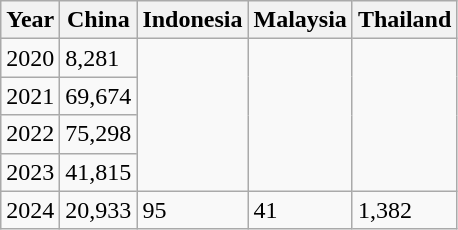<table class="wikitable">
<tr>
<th>Year</th>
<th>China</th>
<th>Indonesia</th>
<th>Malaysia</th>
<th>Thailand</th>
</tr>
<tr>
<td>2020</td>
<td>8,281</td>
<td rowspan="4"></td>
<td rowspan="4"></td>
<td rowspan="4"></td>
</tr>
<tr>
<td>2021</td>
<td>69,674</td>
</tr>
<tr>
<td>2022</td>
<td>75,298</td>
</tr>
<tr>
<td>2023</td>
<td>41,815</td>
</tr>
<tr>
<td>2024</td>
<td>20,933</td>
<td>95</td>
<td>41</td>
<td>1,382</td>
</tr>
</table>
